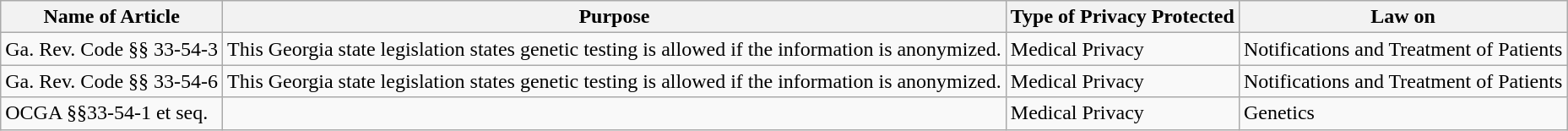<table class="wikitable">
<tr>
<th>Name of Article</th>
<th>Purpose</th>
<th>Type of Privacy Protected</th>
<th>Law on</th>
</tr>
<tr>
<td>Ga. Rev. Code §§ 33-54-3</td>
<td>This Georgia state legislation states genetic testing is allowed if the information is anonymized.</td>
<td>Medical Privacy</td>
<td>Notifications and Treatment of Patients</td>
</tr>
<tr>
<td>Ga. Rev. Code §§ 33-54-6</td>
<td>This Georgia state legislation states genetic testing is allowed if the information is anonymized.</td>
<td>Medical Privacy</td>
<td>Notifications and Treatment of Patients</td>
</tr>
<tr>
<td>OCGA §§33-54-1 et seq.</td>
<td></td>
<td>Medical Privacy</td>
<td>Genetics</td>
</tr>
</table>
